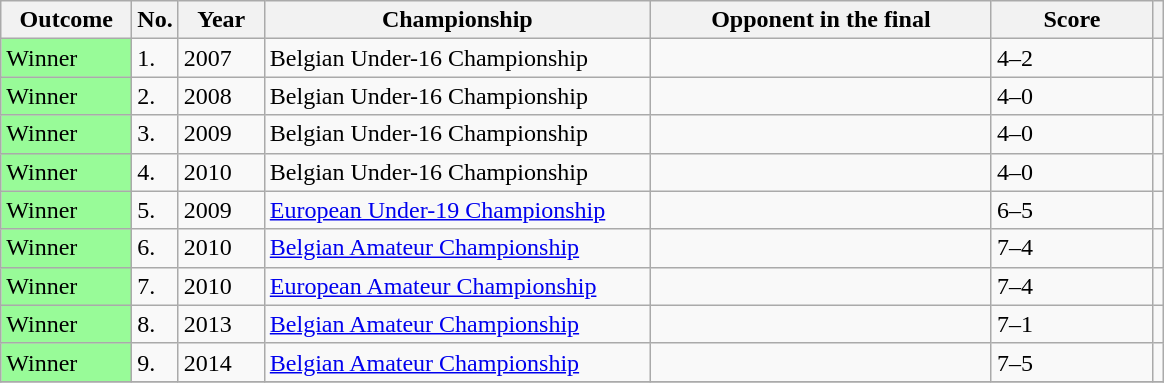<table class="sortable wikitable">
<tr>
<th width="80">Outcome</th>
<th width="20">No.</th>
<th width="50">Year</th>
<th width="250">Championship</th>
<th width="220">Opponent in the final</th>
<th width="100">Score</th>
<th></th>
</tr>
<tr>
<td style="background:#98FB98">Winner</td>
<td>1.</td>
<td>2007</td>
<td>Belgian Under-16 Championship</td>
<td></td>
<td>4–2</td>
<td></td>
</tr>
<tr>
<td style="background:#98FB98">Winner</td>
<td>2.</td>
<td>2008</td>
<td>Belgian Under-16 Championship</td>
<td></td>
<td>4–0</td>
<td></td>
</tr>
<tr>
<td style="background:#98FB98">Winner</td>
<td>3.</td>
<td>2009</td>
<td>Belgian Under-16 Championship</td>
<td></td>
<td>4–0</td>
<td></td>
</tr>
<tr>
<td style="background:#98FB98">Winner</td>
<td>4.</td>
<td>2010</td>
<td>Belgian Under-16 Championship</td>
<td></td>
<td>4–0</td>
<td></td>
</tr>
<tr>
<td style="background:#98FB98">Winner</td>
<td>5.</td>
<td>2009</td>
<td><a href='#'>European Under-19 Championship</a></td>
<td></td>
<td>6–5</td>
<td></td>
</tr>
<tr>
<td style="background:#98FB98">Winner</td>
<td>6.</td>
<td>2010</td>
<td><a href='#'>Belgian Amateur Championship</a></td>
<td></td>
<td>7–4</td>
<td></td>
</tr>
<tr>
<td style="background:#98FB98">Winner</td>
<td>7.</td>
<td>2010</td>
<td><a href='#'>European Amateur Championship</a></td>
<td></td>
<td>7–4</td>
<td></td>
</tr>
<tr>
<td style="background:#98FB98">Winner</td>
<td>8.</td>
<td>2013</td>
<td><a href='#'>Belgian Amateur Championship</a></td>
<td></td>
<td>7–1</td>
<td></td>
</tr>
<tr>
<td style="background:#98FB98">Winner</td>
<td>9.</td>
<td>2014</td>
<td><a href='#'>Belgian Amateur Championship</a></td>
<td></td>
<td>7–5</td>
<td></td>
</tr>
<tr>
</tr>
</table>
